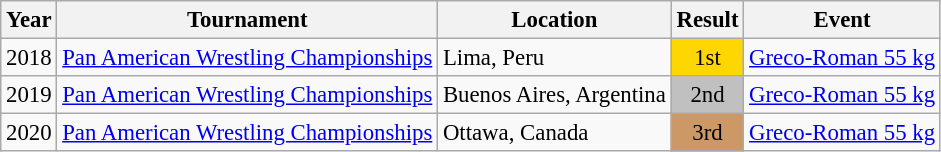<table class="wikitable" style="font-size:95%;">
<tr>
<th>Year</th>
<th>Tournament</th>
<th>Location</th>
<th>Result</th>
<th>Event</th>
</tr>
<tr>
<td>2018</td>
<td><a href='#'>Pan American Wrestling Championships</a></td>
<td>Lima, Peru</td>
<td align="center" bgcolor="gold">1st</td>
<td><a href='#'>Greco-Roman 55 kg</a></td>
</tr>
<tr>
<td>2019</td>
<td><a href='#'>Pan American Wrestling Championships</a></td>
<td>Buenos Aires, Argentina</td>
<td align="center" bgcolor="silver">2nd</td>
<td><a href='#'>Greco-Roman 55 kg</a></td>
</tr>
<tr>
<td>2020</td>
<td><a href='#'>Pan American Wrestling Championships</a></td>
<td>Ottawa, Canada</td>
<td align="center" bgcolor="cc9966">3rd</td>
<td><a href='#'>Greco-Roman 55 kg</a></td>
</tr>
</table>
